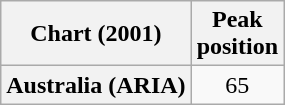<table class="wikitable plainrowheaders" style="text-align:center">
<tr>
<th scope="col">Chart (2001)</th>
<th scope="col">Peak<br> position</th>
</tr>
<tr>
<th scope="row">Australia (ARIA)</th>
<td>65</td>
</tr>
</table>
